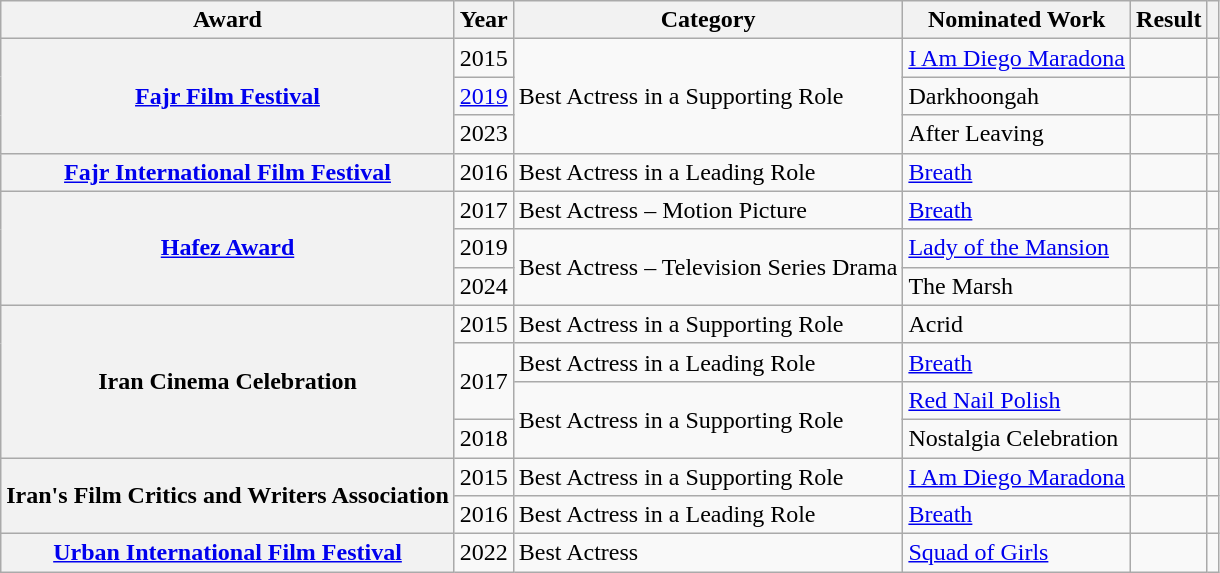<table class="wikitable sortable plainrowheaders">
<tr>
<th scope="col">Award</th>
<th scope="col">Year</th>
<th scope="col">Category</th>
<th scope="col">Nominated Work</th>
<th scope="col">Result</th>
<th></th>
</tr>
<tr>
<th rowspan="3" scope="row"><a href='#'>Fajr Film Festival</a></th>
<td>2015</td>
<td rowspan="3">Best Actress in a Supporting Role</td>
<td><a href='#'>I Am Diego Maradona</a></td>
<td></td>
<td></td>
</tr>
<tr>
<td><a href='#'>2019</a></td>
<td>Darkhoongah</td>
<td></td>
<td></td>
</tr>
<tr>
<td>2023</td>
<td>After Leaving</td>
<td></td>
<td></td>
</tr>
<tr>
<th scope="row"><a href='#'>Fajr International Film Festival</a></th>
<td>2016</td>
<td>Best Actress in a Leading Role</td>
<td><a href='#'>Breath</a></td>
<td></td>
<td></td>
</tr>
<tr>
<th rowspan="3" scope="row"><a href='#'>Hafez Award</a></th>
<td>2017</td>
<td>Best Actress – Motion Picture</td>
<td><a href='#'>Breath</a></td>
<td></td>
<td></td>
</tr>
<tr>
<td>2019</td>
<td rowspan="2">Best Actress – Television Series Drama</td>
<td><a href='#'>Lady of the Mansion</a></td>
<td></td>
<td></td>
</tr>
<tr>
<td>2024</td>
<td>The Marsh</td>
<td></td>
<td></td>
</tr>
<tr>
<th rowspan="4" scope="row">Iran Cinema Celebration</th>
<td>2015</td>
<td>Best Actress in a Supporting Role</td>
<td>Acrid</td>
<td></td>
<td></td>
</tr>
<tr>
<td rowspan="2">2017</td>
<td>Best Actress in a Leading Role</td>
<td><a href='#'>Breath</a></td>
<td></td>
<td></td>
</tr>
<tr>
<td rowspan="2">Best Actress in a Supporting Role</td>
<td><a href='#'>Red Nail Polish</a></td>
<td></td>
<td></td>
</tr>
<tr>
<td>2018</td>
<td>Nostalgia Celebration</td>
<td></td>
<td></td>
</tr>
<tr>
<th rowspan="2" scope="row">Iran's Film Critics and Writers Association</th>
<td>2015</td>
<td>Best Actress in a Supporting Role</td>
<td><a href='#'>I Am Diego Maradona</a></td>
<td></td>
<td></td>
</tr>
<tr>
<td>2016</td>
<td>Best Actress in a Leading Role</td>
<td><a href='#'>Breath</a></td>
<td></td>
<td></td>
</tr>
<tr>
<th scope="row"><a href='#'>Urban International Film Festival</a></th>
<td>2022</td>
<td>Best Actress</td>
<td><a href='#'>Squad of Girls</a></td>
<td></td>
<td></td>
</tr>
</table>
